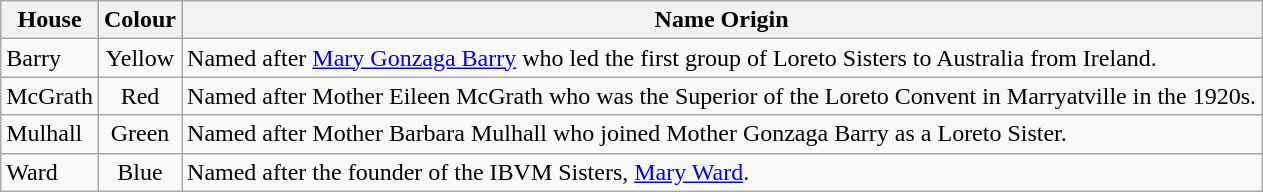<table class="wikitable">
<tr>
<th>House</th>
<th>Colour</th>
<th>Name Origin</th>
</tr>
<tr>
<td>Barry</td>
<td align="center">Yellow<br></td>
<td>Named after <a href='#'>Mary Gonzaga Barry</a> who led the first group of Loreto Sisters to Australia from Ireland.</td>
</tr>
<tr>
<td>McGrath</td>
<td align="center">Red<br></td>
<td>Named after Mother Eileen McGrath who was the Superior of the Loreto Convent in Marryatville in the 1920s.</td>
</tr>
<tr>
<td>Mulhall</td>
<td align="center">Green<br></td>
<td>Named after Mother Barbara Mulhall who joined Mother Gonzaga Barry as a Loreto Sister.</td>
</tr>
<tr>
<td>Ward</td>
<td align="center">Blue<br></td>
<td>Named after the founder of the IBVM Sisters, <a href='#'>Mary Ward</a>.</td>
</tr>
</table>
